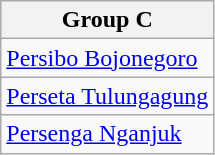<table class="wikitable">
<tr>
<th><strong>Group C</strong></th>
</tr>
<tr>
<td><a href='#'>Persibo Bojonegoro</a></td>
</tr>
<tr>
<td><a href='#'>Perseta Tulungagung</a></td>
</tr>
<tr>
<td><a href='#'>Persenga Nganjuk</a></td>
</tr>
</table>
